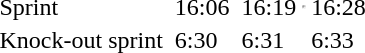<table>
<tr>
<td>Sprint</td>
<td></td>
<td>16:06</td>
<td></td>
<td>16:19</td>
<td><hr></td>
<td>16:28</td>
</tr>
<tr>
<td>Knock-out sprint</td>
<td></td>
<td>6:30</td>
<td></td>
<td>6:31</td>
<td></td>
<td>6:33</td>
</tr>
</table>
